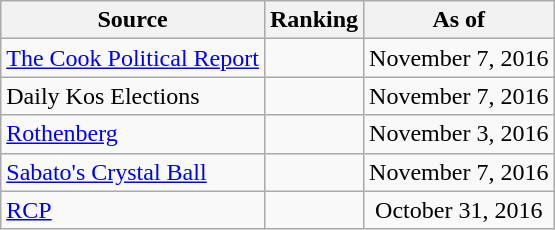<table class="wikitable" style="text-align:center">
<tr>
<th>Source</th>
<th>Ranking</th>
<th>As of</th>
</tr>
<tr>
<td align=left><a href='#'>The Cook Political Report</a></td>
<td></td>
<td>November 7, 2016</td>
</tr>
<tr>
<td align=left>Daily Kos Elections</td>
<td></td>
<td>November 7, 2016</td>
</tr>
<tr>
<td align=left><a href='#'>Rothenberg</a></td>
<td></td>
<td>November 3, 2016</td>
</tr>
<tr>
<td align=left><a href='#'>Sabato's Crystal Ball</a></td>
<td></td>
<td>November 7, 2016</td>
</tr>
<tr>
<td align="left"><a href='#'>RCP</a></td>
<td></td>
<td>October 31, 2016</td>
</tr>
</table>
